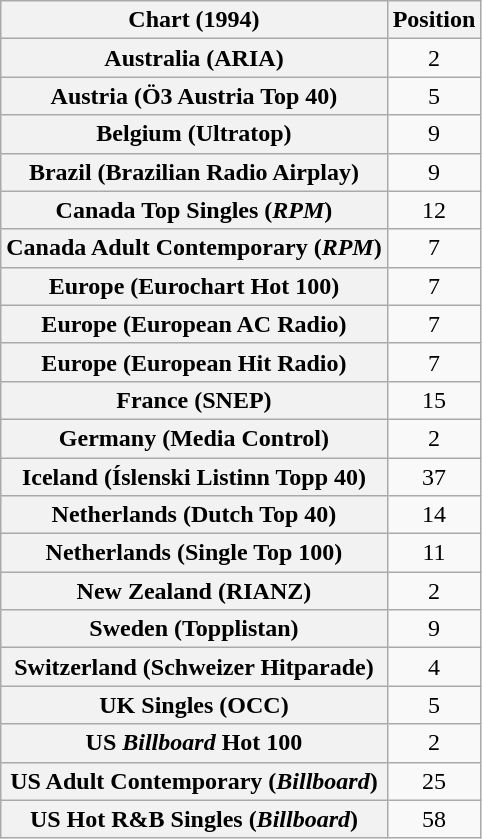<table class="wikitable plainrowheaders sortable">
<tr>
<th>Chart (1994)</th>
<th>Position</th>
</tr>
<tr>
<th scope="row">Australia (ARIA)</th>
<td align="center">2</td>
</tr>
<tr>
<th scope="row">Austria (Ö3 Austria Top 40)</th>
<td align="center">5</td>
</tr>
<tr>
<th scope="row">Belgium (Ultratop)</th>
<td align="center">9</td>
</tr>
<tr>
<th scope="row">Brazil (Brazilian Radio Airplay)</th>
<td align="center">9</td>
</tr>
<tr>
<th scope="row">Canada Top Singles (<em>RPM</em>)</th>
<td align="center">12</td>
</tr>
<tr>
<th scope="row">Canada Adult Contemporary (<em>RPM</em>)</th>
<td align="center">7</td>
</tr>
<tr>
<th scope="row">Europe (Eurochart Hot 100)</th>
<td align="center">7</td>
</tr>
<tr>
<th scope="row">Europe (European AC Radio)</th>
<td align="center">7</td>
</tr>
<tr>
<th scope="row">Europe (European Hit Radio)</th>
<td align="center">7</td>
</tr>
<tr>
<th scope="row">France (SNEP)</th>
<td align="center">15</td>
</tr>
<tr>
<th scope="row">Germany (Media Control)</th>
<td align="center">2</td>
</tr>
<tr>
<th scope="row">Iceland (Íslenski Listinn Topp 40)</th>
<td align="center">37</td>
</tr>
<tr>
<th scope="row">Netherlands (Dutch Top 40)</th>
<td align="center">14</td>
</tr>
<tr>
<th scope="row">Netherlands (Single Top 100)</th>
<td align="center">11</td>
</tr>
<tr>
<th scope="row">New Zealand (RIANZ)</th>
<td align="center">2</td>
</tr>
<tr>
<th scope="row">Sweden (Topplistan)</th>
<td align="center">9</td>
</tr>
<tr>
<th scope="row">Switzerland (Schweizer Hitparade)</th>
<td align="center">4</td>
</tr>
<tr>
<th scope="row">UK Singles (OCC)</th>
<td align="center">5</td>
</tr>
<tr>
<th scope="row">US <em>Billboard</em> Hot 100</th>
<td align=center>2</td>
</tr>
<tr>
<th scope="row">US Adult Contemporary (<em>Billboard</em>)</th>
<td align="center">25</td>
</tr>
<tr>
<th scope="row">US Hot R&B Singles (<em>Billboard</em>)</th>
<td align="center">58</td>
</tr>
</table>
